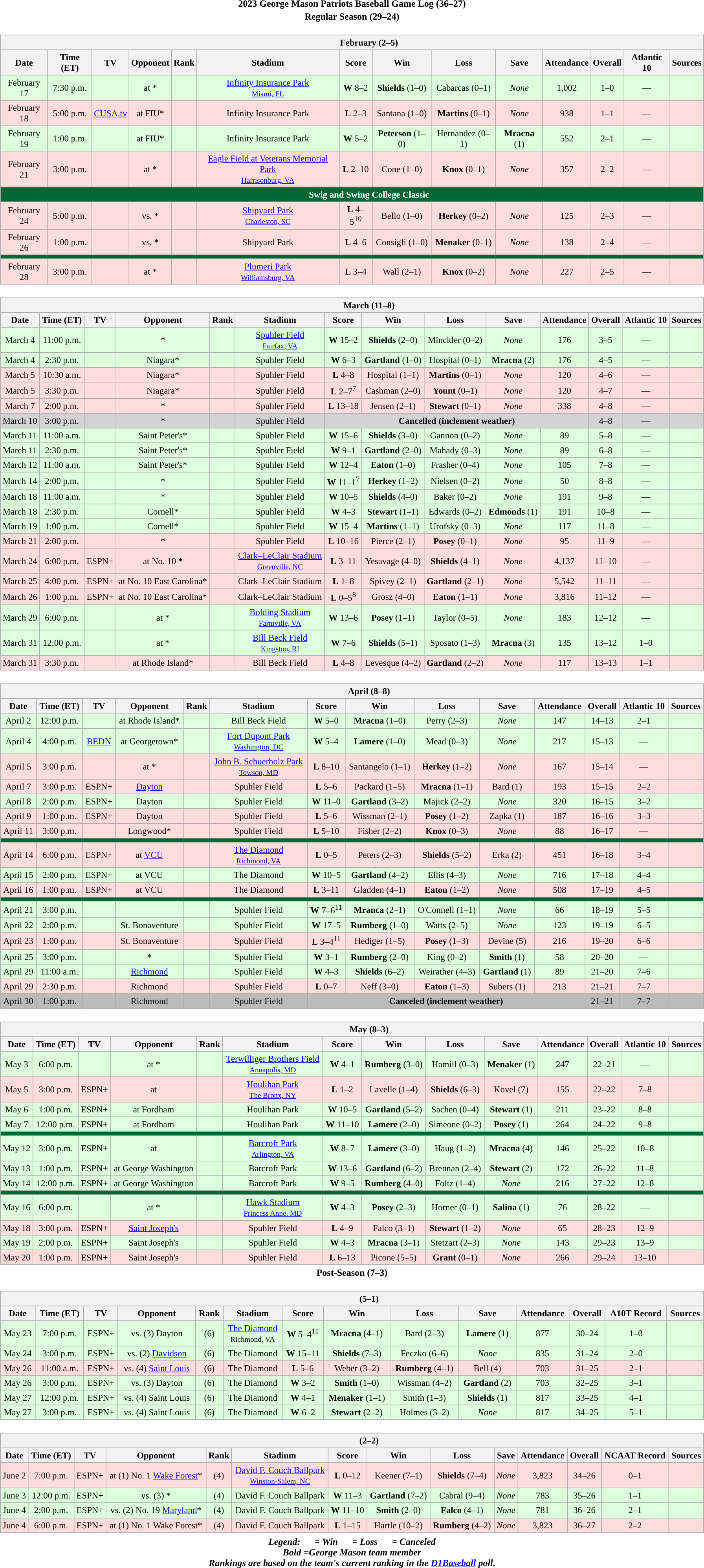<table class="toccolours" width=95% style="clear:both; margin:1.5em auto; text-align:center;">
<tr>
<th colspan=2>2023 George Mason Patriots Baseball Game Log (36–27)</th>
</tr>
<tr>
<th colspan=2>Regular Season (29–24)</th>
</tr>
<tr valign="top">
<td><br><table class="wikitable collapsible collapsed" style="margin:auto; width:100%; text-align:center; font-size:95%">
<tr>
<th colspan=14 style="padding-left:4em;">February (2–5)</th>
</tr>
<tr>
<th bgcolor="#DDDDFF">Date</th>
<th bgcolor="#DDDDFF">Time (ET)</th>
<th bgcolor="#DDDDFF">TV</th>
<th bgcolor="#DDDDFF">Opponent</th>
<th bgcolor="#DDDDFF">Rank</th>
<th bgcolor="#DDDDFF">Stadium</th>
<th bgcolor="#DDDDFF">Score</th>
<th bgcolor="#DDDDFF">Win</th>
<th bgcolor="#DDDDFF">Loss</th>
<th bgcolor="#DDDDFF">Save</th>
<th bgcolor="#DDDDFF">Attendance</th>
<th bgcolor="#DDDDFF">Overall</th>
<th bgcolor="#DDDDFF">Atlantic 10</th>
<th bgcolor="#DDDDFF">Sources</th>
</tr>
<tr bgcolor="ddffdd">
<td>February 17</td>
<td>7:30 p.m.</td>
<td></td>
<td>at *</td>
<td></td>
<td><a href='#'>Infinity Insurance Park</a><br><small><a href='#'>Miami, FL</a></small></td>
<td><strong>W</strong> 8–2</td>
<td><strong>Shields</strong> (1–0)</td>
<td>Cabarcas (0–1)</td>
<td><em>None</em></td>
<td>1,002</td>
<td>1–0</td>
<td>—</td>
<td></td>
</tr>
<tr bgcolor="ffdddd">
<td>February 18</td>
<td>5:00 p.m.</td>
<td><a href='#'>CUSA.tv</a></td>
<td>at FIU*</td>
<td></td>
<td>Infinity Insurance Park</td>
<td><strong>L</strong> 2–3</td>
<td>Santana (1–0)</td>
<td><strong>Martins</strong> (0–1)</td>
<td><em>None</em></td>
<td>938</td>
<td>1–1</td>
<td>—</td>
<td></td>
</tr>
<tr bgcolor="ddffdd">
<td>February 19</td>
<td>1:00 p.m.</td>
<td></td>
<td>at FIU*</td>
<td></td>
<td>Infinity Insurance Park</td>
<td><strong>W</strong> 5–2</td>
<td><strong>Peterson</strong> (1–0)</td>
<td>Hernandez (0–1)</td>
<td><strong>Mracna</strong> (1)</td>
<td>552</td>
<td>2–1</td>
<td>—</td>
<td></td>
</tr>
<tr bgcolor="ffdddd">
<td>February 21</td>
<td>3:00 p.m.</td>
<td></td>
<td>at *</td>
<td></td>
<td><a href='#'>Eagle Field at Veterans Memorial Park</a><br><small><a href='#'>Harrisonburg, VA</a></small></td>
<td><strong>L</strong> 2–10</td>
<td>Cone (1–0)</td>
<td><strong>Knox</strong> (0–1)</td>
<td><em>None</em></td>
<td>357</td>
<td>2–2</td>
<td>—</td>
<td></td>
</tr>
<tr>
<th colspan=14 style="padding-left:4em;background:#006633; color:white">Swig and Swing College Classic</th>
</tr>
<tr bgcolor="ffdddd">
<td>February 24</td>
<td>5:00 p.m.</td>
<td></td>
<td>vs. *</td>
<td></td>
<td><a href='#'>Shipyard Park</a><br><small><a href='#'>Charleston, SC</a></small></td>
<td><strong>L</strong> 4–5<sup>10</sup></td>
<td>Bello (1–0)</td>
<td><strong>Herkey</strong> (0–2)</td>
<td><em>None</em></td>
<td>125</td>
<td>2–3</td>
<td>—</td>
<td></td>
</tr>
<tr bgcolor="ffdddd">
<td>February 26</td>
<td>1:00 p.m.</td>
<td></td>
<td>vs. *</td>
<td></td>
<td>Shipyard Park</td>
<td><strong>L</strong> 4–6</td>
<td>Consigli (1–0)</td>
<td><strong>Menaker</strong> (0–1)</td>
<td><em>None</em></td>
<td>138</td>
<td>2–4</td>
<td>—</td>
<td></td>
</tr>
<tr>
<th colspan=14 style="padding-left:4em;background:#006633; color:white"></th>
</tr>
<tr bgcolor="ffdddd">
<td>February 28</td>
<td>3:00 p.m.</td>
<td></td>
<td>at *</td>
<td></td>
<td><a href='#'>Plumeri Park</a><br><small><a href='#'>Williamsburg, VA</a></small></td>
<td><strong>L</strong> 3–4</td>
<td>Wall (2–1)</td>
<td><strong>Knox</strong> (0–2)</td>
<td><em>None</em></td>
<td>227</td>
<td>2–5</td>
<td>—</td>
<td></td>
</tr>
</table>
</td>
</tr>
<tr>
<td><br><table class="wikitable collapsible collapsed" style="margin:auto; width:100%; text-align:center; font-size:95%">
<tr>
<th colspan=14 style="padding-left:4em;">March (11–8)</th>
</tr>
<tr>
<th bgcolor="#DDDDFF">Date</th>
<th bgcolor="#DDDDFF">Time (ET)</th>
<th bgcolor="#DDDDFF">TV</th>
<th bgcolor="#DDDDFF">Opponent</th>
<th bgcolor="#DDDDFF">Rank</th>
<th bgcolor="#DDDDFF">Stadium</th>
<th bgcolor="#DDDDFF">Score</th>
<th bgcolor="#DDDDFF">Win</th>
<th bgcolor="#DDDDFF">Loss</th>
<th bgcolor="#DDDDFF">Save</th>
<th bgcolor="#DDDDFF">Attendance</th>
<th bgcolor="#DDDDFF">Overall</th>
<th bgcolor="#DDDDFF">Atlantic 10</th>
<th bgcolor="#DDDDFF">Sources</th>
</tr>
<tr bgcolor="ddffdd">
<td>March 4</td>
<td>11:00 p.m.</td>
<td></td>
<td>*</td>
<td></td>
<td><a href='#'>Spuhler Field</a><br><small><a href='#'>Fairfax, VA</a></small></td>
<td><strong>W</strong> 15–2</td>
<td><strong>Shields</strong> (2–0)</td>
<td>Minckler (0–2)</td>
<td><em>None</em></td>
<td>176</td>
<td>3–5</td>
<td>—</td>
<td></td>
</tr>
<tr bgcolor="ddffdd">
<td>March 4</td>
<td>2:30 p.m.</td>
<td></td>
<td>Niagara*</td>
<td></td>
<td>Spuhler Field</td>
<td><strong>W</strong> 6–3</td>
<td><strong>Gartland</strong> (1–0)</td>
<td>Hospital (0–1)</td>
<td><strong>Mracna</strong> (2)</td>
<td>176</td>
<td>4–5</td>
<td>—</td>
<td></td>
</tr>
<tr bgcolor="ffdddd">
<td>March 5</td>
<td>10:30 a.m.</td>
<td></td>
<td>Niagara*</td>
<td></td>
<td>Spuhler Field</td>
<td><strong>L</strong> 4–8</td>
<td>Hospital (1–1)</td>
<td><strong>Martins</strong> (0–1)</td>
<td><em>None</em></td>
<td>120</td>
<td>4–6</td>
<td>—</td>
<td></td>
</tr>
<tr bgcolor="ffdddd">
<td>March 5</td>
<td>3:30 p.m.</td>
<td></td>
<td>Niagara*</td>
<td></td>
<td>Spuhler Field</td>
<td><strong>L</strong> 2–7<sup>7</sup></td>
<td>Cashman (2–0)</td>
<td><strong>Yount</strong> (0–1)</td>
<td><em>None</em></td>
<td>120</td>
<td>4–7</td>
<td>—</td>
<td></td>
</tr>
<tr bgcolor="ffdddd">
<td>March 7</td>
<td>2:00 p.m.</td>
<td></td>
<td>*</td>
<td></td>
<td>Spuhler Field</td>
<td><strong>L</strong> 13–18</td>
<td>Jensen (2–1)</td>
<td><strong>Stewart</strong> (0–1)</td>
<td><em>None</em></td>
<td>338</td>
<td>4–8</td>
<td>—</td>
<td></td>
</tr>
<tr bgcolor="d3d3d3">
<td>March 10</td>
<td>3:00 p.m.</td>
<td></td>
<td>*</td>
<td></td>
<td>Spuhler Field</td>
<td colspan="5"><strong>Cancelled (inclement weather)</strong></td>
<td>4–8</td>
<td>—</td>
<td></td>
</tr>
<tr bgcolor="ddffdd">
<td>March 11</td>
<td>11:00 a.m.</td>
<td></td>
<td>Saint Peter's*</td>
<td></td>
<td>Spuhler Field</td>
<td><strong>W</strong> 15–6</td>
<td><strong>Shields</strong> (3–0)</td>
<td>Gannon (0–2)</td>
<td><em>None</em></td>
<td>89</td>
<td>5–8</td>
<td>—</td>
<td></td>
</tr>
<tr bgcolor="ddffdd">
<td>March 11</td>
<td>2:30 p.m.</td>
<td></td>
<td>Saint Peter's*</td>
<td></td>
<td>Spuhler Field</td>
<td><strong>W</strong> 9–1</td>
<td><strong>Gartland</strong> (2–0)</td>
<td>Mahady (0–3)</td>
<td><em>None</em></td>
<td>89</td>
<td>6–8</td>
<td>—</td>
<td></td>
</tr>
<tr bgcolor="ddffdd">
<td>March 12</td>
<td>11:00 a.m.</td>
<td></td>
<td>Saint Peter's*</td>
<td></td>
<td>Spuhler Field</td>
<td><strong>W</strong> 12–4</td>
<td><strong>Eaton</strong> (1–0)</td>
<td>Frasher (0–4)</td>
<td><em>None</em></td>
<td>105</td>
<td>7–8</td>
<td>—</td>
<td></td>
</tr>
<tr bgcolor="ddffdd">
<td>March 14</td>
<td>2:00 p.m.</td>
<td></td>
<td>*</td>
<td></td>
<td>Spuhler Field</td>
<td><strong>W</strong> 11–1<sup>7</sup></td>
<td><strong>Herkey</strong> (1–2)</td>
<td>Nielsen (0–2)</td>
<td><em>None</em></td>
<td>50</td>
<td>8–8</td>
<td>—</td>
<td></td>
</tr>
<tr bgcolor="ddffdd">
<td>March 18</td>
<td>11:00 a.m.</td>
<td></td>
<td>*</td>
<td></td>
<td>Spuhler Field</td>
<td><strong>W</strong> 10–5</td>
<td><strong>Shields</strong> (4–0)</td>
<td>Baker (0–2)</td>
<td><em>None</em></td>
<td>191</td>
<td>9–8</td>
<td>—</td>
<td></td>
</tr>
<tr bgcolor="ddffdd">
<td>March 18</td>
<td>2:30 p.m.</td>
<td></td>
<td>Cornell*</td>
<td></td>
<td>Spuhler Field</td>
<td><strong>W</strong> 4–3</td>
<td><strong>Stewart</strong> (1–1)</td>
<td>Edwards (0–2)</td>
<td><strong>Edmonds</strong> (1)</td>
<td>191</td>
<td>10–8</td>
<td>—</td>
<td></td>
</tr>
<tr bgcolor="ddffdd">
<td>March 19</td>
<td>1:00 p.m.</td>
<td></td>
<td>Cornell*</td>
<td></td>
<td>Spuhler Field</td>
<td><strong>W</strong> 15–4</td>
<td><strong>Martins</strong> (1–1)</td>
<td>Urofsky (0–3)</td>
<td><em>None</em></td>
<td>117</td>
<td>11–8</td>
<td>—</td>
<td></td>
</tr>
<tr bgcolor="ffdddd">
<td>March 21</td>
<td>2:00 p.m.</td>
<td></td>
<td>*</td>
<td></td>
<td>Spuhler Field</td>
<td><strong>L</strong> 10–16</td>
<td>Pierce (2–1)</td>
<td><strong>Posey</strong> (0–1)</td>
<td><em>None</em></td>
<td>95</td>
<td>11–9</td>
<td>—</td>
<td></td>
</tr>
<tr bgcolor="ffdddd">
<td>March 24</td>
<td>6:00 p.m.</td>
<td>ESPN+</td>
<td>at No. 10 *</td>
<td></td>
<td><a href='#'>Clark–LeClair Stadium</a><br><small><a href='#'>Greenville, NC</a></small></td>
<td><strong>L</strong> 3–11</td>
<td>Yesavage (4–0)</td>
<td><strong>Shields</strong> (4–1)</td>
<td><em>None</em></td>
<td>4,137</td>
<td>11–10</td>
<td>—</td>
<td></td>
</tr>
<tr bgcolor="ffdddd">
<td>March 25</td>
<td>4:00 p.m.</td>
<td>ESPN+</td>
<td>at No. 10 East Carolina*</td>
<td></td>
<td>Clark–LeClair Stadium</td>
<td><strong>L</strong> 1–8</td>
<td>Spivey (2–1)</td>
<td><strong>Gartland</strong> (2–1)</td>
<td><em>None</em></td>
<td>5,542</td>
<td>11–11</td>
<td>—</td>
<td></td>
</tr>
<tr bgcolor="ffdddd">
<td>March 26</td>
<td>1:00 p.m.</td>
<td>ESPN+</td>
<td>at No. 10 East Carolina*</td>
<td></td>
<td>Clark–LeClair Stadium</td>
<td><strong>L</strong> 0–5<sup>8</sup></td>
<td>Grosz (4–0)</td>
<td><strong>Eaton</strong> (1–1)</td>
<td><em>None</em></td>
<td>3,816</td>
<td>11–12</td>
<td>—</td>
<td></td>
</tr>
<tr bgcolor="ddffdd">
<td>March 29</td>
<td>6:00 p.m.</td>
<td></td>
<td>at *</td>
<td></td>
<td><a href='#'>Bolding Stadium</a><br><small><a href='#'>Farmville, VA</a></small></td>
<td><strong>W</strong> 13–6</td>
<td><strong>Posey</strong> (1–1)</td>
<td>Taylor (0–5)</td>
<td><em>None</em></td>
<td>183</td>
<td>12–12</td>
<td>—</td>
<td></td>
</tr>
<tr bgcolor="ddffdd">
<td>March 31</td>
<td>12:00 p.m.</td>
<td></td>
<td>at *</td>
<td></td>
<td><a href='#'>Bill Beck Field</a><br><small><a href='#'>Kingston, RI</a></small></td>
<td><strong>W</strong> 7–6</td>
<td><strong>Shields</strong> (5–1)</td>
<td>Sposato (1–3)</td>
<td><strong>Mracna</strong> (3)</td>
<td>135</td>
<td>13–12</td>
<td>1–0</td>
<td></td>
</tr>
<tr bgcolor="ffdddd">
<td>March 31</td>
<td>3:30 p.m.</td>
<td></td>
<td>at Rhode Island*</td>
<td></td>
<td>Bill Beck Field</td>
<td><strong>L</strong> 4–8</td>
<td>Levesque (4–2)</td>
<td><strong>Gartland</strong> (2–2)</td>
<td><em>None</em></td>
<td>117</td>
<td>13–13</td>
<td>1–1</td>
<td></td>
</tr>
</table>
</td>
</tr>
<tr>
<td><br><table class="wikitable collapsible collapsed" style="margin:auto; width:100%; text-align:center; font-size:95%">
<tr>
<th colspan=14 style="padding-left:4em;">April (8–8)</th>
</tr>
<tr>
<th bgcolor="#DDDDFF">Date</th>
<th bgcolor="#DDDDFF">Time (ET)</th>
<th bgcolor="#DDDDFF">TV</th>
<th bgcolor="#DDDDFF">Opponent</th>
<th bgcolor="#DDDDFF">Rank</th>
<th bgcolor="#DDDDFF">Stadium</th>
<th bgcolor="#DDDDFF">Score</th>
<th bgcolor="#DDDDFF">Win</th>
<th bgcolor="#DDDDFF">Loss</th>
<th bgcolor="#DDDDFF">Save</th>
<th bgcolor="#DDDDFF">Attendance</th>
<th bgcolor="#DDDDFF">Overall</th>
<th bgcolor="#DDDDFF">Atlantic 10</th>
<th bgcolor="#DDDDFF">Sources</th>
</tr>
<tr bgcolor="ddffdd">
<td>April 2</td>
<td>12:00 p.m.</td>
<td></td>
<td>at Rhode Island*</td>
<td></td>
<td>Bill Beck Field</td>
<td><strong>W</strong> 5–0</td>
<td><strong>Mracna</strong> (1–0)</td>
<td>Perry (2–3)</td>
<td><em>None</em></td>
<td>147</td>
<td>14–13</td>
<td>2–1</td>
<td></td>
</tr>
<tr bgcolor="ddffdd">
<td>April 4</td>
<td>4:00 p.m.</td>
<td><a href='#'>BEDN</a></td>
<td>at Georgetown*</td>
<td></td>
<td><a href='#'>Fort Dupont Park</a><br><small><a href='#'>Washington, DC</a></small></td>
<td><strong>W</strong> 5–4</td>
<td><strong>Lamere</strong> (1–0)</td>
<td>Mead (0–3)</td>
<td><em>None</em></td>
<td>217</td>
<td>15–13</td>
<td>—</td>
<td></td>
</tr>
<tr bgcolor="ffdddd">
<td>April 5</td>
<td>3:00 p.m.</td>
<td></td>
<td>at *</td>
<td></td>
<td><a href='#'>John B. Schuerholz Park</a><br><small><a href='#'>Towson, MD</a></small></td>
<td><strong>L</strong> 8–10</td>
<td>Santangelo (1–1)</td>
<td><strong>Herkey</strong> (1–2)</td>
<td><em>None</em></td>
<td>167</td>
<td>15–14</td>
<td>—</td>
<td></td>
</tr>
<tr bgcolor="ffdddd">
<td>April 7</td>
<td>3:00 p.m.</td>
<td>ESPN+</td>
<td><a href='#'>Dayton</a></td>
<td></td>
<td>Spuhler Field</td>
<td><strong>L</strong> 5–6</td>
<td>Packard (1–5)</td>
<td><strong>Mracna</strong> (1–1)</td>
<td>Bard (1)</td>
<td>193</td>
<td>15–15</td>
<td>2–2</td>
<td></td>
</tr>
<tr bgcolor="ddffdd">
<td>April 8</td>
<td>2:00 p.m.</td>
<td>ESPN+</td>
<td>Dayton</td>
<td></td>
<td>Spuhler Field</td>
<td><strong>W</strong> 11–0</td>
<td><strong>Gartland</strong> (3–2)</td>
<td>Majick (2–2)</td>
<td><em>None</em></td>
<td>320</td>
<td>16–15</td>
<td>3–2</td>
<td></td>
</tr>
<tr bgcolor="ffdddd">
<td>April 9</td>
<td>1:00 p.m.</td>
<td>ESPN+</td>
<td>Dayton</td>
<td></td>
<td>Spuhler Field</td>
<td><strong>L</strong> 5–6</td>
<td>Wissman (2–1)</td>
<td><strong>Posey</strong> (1–2)</td>
<td>Zapka (1)</td>
<td>187</td>
<td>16–16</td>
<td>3–3</td>
<td></td>
</tr>
<tr bgcolor="ffdddd">
<td>April 11</td>
<td>3:00 p.m.</td>
<td></td>
<td>Longwood*</td>
<td></td>
<td>Spuhler Field</td>
<td><strong>L</strong> 5–10</td>
<td>Fisher (2–2)</td>
<td><strong>Knox</strong> (0–3)</td>
<td><em>None</em></td>
<td>88</td>
<td>16–17</td>
<td>—</td>
<td></td>
</tr>
<tr>
<th colspan=14 style="padding-left:4em;background:#006633; color:white"></th>
</tr>
<tr bgcolor="ffdddd">
<td>April 14</td>
<td>6:00 p.m.</td>
<td>ESPN+</td>
<td>at <a href='#'>VCU</a></td>
<td></td>
<td><a href='#'>The Diamond</a><br><small><a href='#'>Richmond, VA</a></small></td>
<td><strong>L</strong> 0–5</td>
<td>Peters (2–3)</td>
<td><strong>Shields</strong> (5–2)</td>
<td>Erka (2)</td>
<td>451</td>
<td>16–18</td>
<td>3–4</td>
<td></td>
</tr>
<tr bgcolor="ddffdd">
<td>April 15</td>
<td>2:00 p.m.</td>
<td>ESPN+</td>
<td>at VCU</td>
<td></td>
<td>The Diamond</td>
<td><strong>W</strong> 10–5</td>
<td><strong>Gartland</strong> (4–2)</td>
<td>Ellis (4–3)</td>
<td><em>None</em></td>
<td>716</td>
<td>17–18</td>
<td>4–4</td>
<td></td>
</tr>
<tr bgcolor="ffdddd">
<td>April 16</td>
<td>1:00 p.m.</td>
<td>ESPN+</td>
<td>at VCU</td>
<td></td>
<td>The Diamond</td>
<td><strong>L</strong> 3–11</td>
<td>Gladden (4–1)</td>
<td><strong>Eaton</strong> (1–2)</td>
<td><em>None</em></td>
<td>508</td>
<td>17–19</td>
<td>4–5</td>
<td></td>
</tr>
<tr>
<th colspan=14 style="padding-left:4em;background:#006633; color:white"></th>
</tr>
<tr bgcolor="ddffdd">
<td>April 21</td>
<td>3:00 p.m.</td>
<td></td>
<td></td>
<td></td>
<td>Spuhler Field</td>
<td><strong>W</strong> 7–6<sup>11</sup></td>
<td><strong>Mranca</strong> (2–1)</td>
<td>O'Connell (1–1)</td>
<td><em>None</em></td>
<td>66</td>
<td>18–19</td>
<td>5–5</td>
<td></td>
</tr>
<tr bgcolor="ddffdd">
<td>April 22</td>
<td>2:00 p.m.</td>
<td></td>
<td>St. Bonaventure</td>
<td></td>
<td>Spuhler Field</td>
<td><strong>W</strong> 17–5</td>
<td><strong>Rumberg</strong> (1–0)</td>
<td>Watts (2–5)</td>
<td><em>None</em></td>
<td>123</td>
<td>19–19</td>
<td>6–5</td>
<td></td>
</tr>
<tr bgcolor="ffdddd">
<td>April 23</td>
<td>1:00 p.m.</td>
<td></td>
<td>St. Bonaventure</td>
<td></td>
<td>Spuhler Field</td>
<td><strong>L</strong> 3–4<sup>11</sup></td>
<td>Hediger (1–5)</td>
<td><strong>Posey</strong> (1–3)</td>
<td>Devine (5)</td>
<td>216</td>
<td>19–20</td>
<td>6–6</td>
<td></td>
</tr>
<tr bgcolor="ddffdd">
<td>April 25</td>
<td>3:00 p.m.</td>
<td></td>
<td>*</td>
<td></td>
<td>Spuhler Field</td>
<td><strong>W</strong> 3–1</td>
<td><strong>Rumberg</strong> (2–0)</td>
<td>King (0–2)</td>
<td><strong>Smith</strong> (1)</td>
<td>58</td>
<td>20–20</td>
<td>—</td>
<td></td>
</tr>
<tr bgcolor="ddffdd">
<td>April 29</td>
<td>11:00 a.m.</td>
<td></td>
<td><a href='#'>Richmond</a></td>
<td></td>
<td>Spuhler Field</td>
<td><strong>W</strong> 4–3</td>
<td><strong>Shields</strong> (6–2)</td>
<td>Weirather (4–3)</td>
<td><strong>Gartland</strong> (1)</td>
<td>89</td>
<td>21–20</td>
<td>7–6</td>
<td></td>
</tr>
<tr bgcolor="ffdddd">
<td>April 29</td>
<td>2:30 p.m.</td>
<td></td>
<td>Richmond</td>
<td></td>
<td>Spuhler Field</td>
<td><strong>L</strong> 0–7</td>
<td>Neff (3–0)</td>
<td><strong>Eaton</strong> (1–3)</td>
<td>Subers (1)</td>
<td>213</td>
<td>21–21</td>
<td>7–7</td>
<td></td>
</tr>
<tr bgcolor="bbbbbb">
<td>April 30</td>
<td>1:00 p.m.</td>
<td></td>
<td>Richmond</td>
<td></td>
<td>Spuhler Field</td>
<td colspan="5"><strong>Canceled (inclement weather)</strong></td>
<td>21–21</td>
<td>7–7</td>
<td></td>
</tr>
<tr>
</tr>
</table>
</td>
</tr>
<tr>
<td><br><table class="wikitable collapsible collapsed" style="margin:auto; width:100%; text-align:center; font-size:95%">
<tr>
<th colspan=14 style="padding-left:4em;">May (8–3)</th>
</tr>
<tr>
<th bgcolor="#DDDDFF">Date</th>
<th bgcolor="#DDDDFF">Time (ET)</th>
<th bgcolor="#DDDDFF">TV</th>
<th bgcolor="#DDDDFF">Opponent</th>
<th bgcolor="#DDDDFF">Rank</th>
<th bgcolor="#DDDDFF">Stadium</th>
<th bgcolor="#DDDDFF">Score</th>
<th bgcolor="#DDDDFF">Win</th>
<th bgcolor="#DDDDFF">Loss</th>
<th bgcolor="#DDDDFF">Save</th>
<th bgcolor="#DDDDFF">Attendance</th>
<th bgcolor="#DDDDFF">Overall</th>
<th bgcolor="#DDDDFF">Atlantic 10</th>
<th bgcolor="#DDDDFF">Sources</th>
</tr>
<tr bgcolor="ddffdd">
<td>May 3</td>
<td>6:00 p.m.</td>
<td></td>
<td>at *</td>
<td></td>
<td><a href='#'>Terwilliger Brothers Field</a><br><small><a href='#'>Annapolis, MD</a></small></td>
<td><strong>W</strong> 4–1</td>
<td><strong>Rumberg</strong> (3–0)</td>
<td>Hamill (0–3)</td>
<td><strong>Menaker</strong> (1)</td>
<td>247</td>
<td>22–21</td>
<td>—</td>
<td></td>
</tr>
<tr bgcolor="ffdddd">
<td>May 5</td>
<td>3:00 p.m.</td>
<td>ESPN+</td>
<td>at </td>
<td></td>
<td><a href='#'>Houlihan Park</a><br><small><a href='#'>The Bronx, NY</a></small></td>
<td><strong>L</strong> 1–2</td>
<td>Lavelle (1–4)</td>
<td><strong>Shields</strong> (6–3)</td>
<td>Kovel (7)</td>
<td>155</td>
<td>22–22</td>
<td>7–8</td>
<td></td>
</tr>
<tr bgcolor="ddffdd">
<td>May 6</td>
<td>1:00 p.m.</td>
<td>ESPN+</td>
<td>at Fordham</td>
<td></td>
<td>Houlihan Park</td>
<td><strong>W</strong> 10–5</td>
<td><strong>Gartland</strong> (5–2)</td>
<td>Sachen (0–4)</td>
<td><strong>Stewart</strong> (1)</td>
<td>211</td>
<td>23–22</td>
<td>8–8</td>
<td></td>
</tr>
<tr bgcolor="ddffdd">
<td>May 7</td>
<td>12:00 p.m.</td>
<td>ESPN+</td>
<td>at Fordham</td>
<td></td>
<td>Houlihan Park</td>
<td><strong>W</strong> 11–10</td>
<td><strong>Lamere</strong> (2–0)</td>
<td>Simeone (0–2)</td>
<td><strong>Posey</strong> (1)</td>
<td>264</td>
<td>24–22</td>
<td>9–8</td>
<td></td>
</tr>
<tr>
<th colspan=14 style="padding-left:4em;background:#006633; color:white"></th>
</tr>
<tr bgcolor="ddffdd">
<td>May 12</td>
<td>3:00 p.m.</td>
<td>ESPN+</td>
<td>at </td>
<td></td>
<td><a href='#'>Barcroft Park</a><br><small><a href='#'>Arlington, VA</a></small></td>
<td><strong>W</strong> 8–7</td>
<td><strong>Lamere</strong> (3–0)</td>
<td>Haug (1–2)</td>
<td><strong>Mracna</strong> (4)</td>
<td>146</td>
<td>25–22</td>
<td>10–8</td>
<td></td>
</tr>
<tr bgcolor="ddffdd">
<td>May 13</td>
<td>1:00 p.m.</td>
<td>ESPN+</td>
<td>at George Washington</td>
<td></td>
<td>Barcroft Park</td>
<td><strong>W</strong> 13–6</td>
<td><strong>Gartland</strong> (6–2)</td>
<td>Brennan (2–4)</td>
<td><strong>Stewart</strong> (2)</td>
<td>172</td>
<td>26–22</td>
<td>11–8</td>
<td></td>
</tr>
<tr bgcolor="ddffdd">
<td>May 14</td>
<td>12:00 p.m.</td>
<td>ESPN+</td>
<td>at George Washington</td>
<td></td>
<td>Barcroft Park</td>
<td><strong>W</strong> 9–5</td>
<td><strong>Rumberg</strong> (4–0)</td>
<td>Foltz (1–4)</td>
<td><em>None</em></td>
<td>216</td>
<td>27–22</td>
<td>12–8</td>
<td></td>
</tr>
<tr>
<th colspan=14 style="padding-left:4em;background:#006633; color:white"></th>
</tr>
<tr bgcolor="ddffdd">
<td>May 16</td>
<td>6:00 p.m.</td>
<td></td>
<td>at *</td>
<td></td>
<td><a href='#'>Hawk Stadium</a><br><small><a href='#'>Princess Anne, MD</a></small></td>
<td><strong>W</strong> 4–3</td>
<td><strong>Posey</strong> (2–3)</td>
<td>Horner (0–1)</td>
<td><strong>Salina</strong> (1)</td>
<td>76</td>
<td>28–22</td>
<td>—</td>
<td></td>
</tr>
<tr bgcolor="ffdddd">
<td>May 18</td>
<td>3:00 p.m.</td>
<td>ESPN+</td>
<td><a href='#'>Saint Joseph's</a></td>
<td></td>
<td>Spuhler Field</td>
<td><strong>L</strong> 4–9</td>
<td>Falco (3–1)</td>
<td><strong>Stewart</strong> (1–2)</td>
<td><em>None</em></td>
<td>65</td>
<td>28–23</td>
<td>12–9</td>
<td></td>
</tr>
<tr bgcolor="ddffdd">
<td>May 19</td>
<td>2:00 p.m.</td>
<td>ESPN+</td>
<td>Saint Joseph's</td>
<td></td>
<td>Spuhler Field</td>
<td><strong>W</strong> 4–3</td>
<td><strong>Mracna</strong> (3–1)</td>
<td>Stetzart (2–3)</td>
<td><em>None</em></td>
<td>143</td>
<td>29–23</td>
<td>13–9</td>
<td></td>
</tr>
<tr bgcolor="ffdddd">
<td>May 20</td>
<td>1:00 p.m.</td>
<td>ESPN+</td>
<td>Saint Joseph's</td>
<td></td>
<td>Spuhler Field</td>
<td><strong>L</strong> 6–13</td>
<td>Picone (5–5)</td>
<td><strong>Grant</strong> (0–1)</td>
<td><em>None</em></td>
<td>266</td>
<td>29–24</td>
<td>13–10</td>
<td></td>
</tr>
</table>
</td>
</tr>
<tr>
<th colspan=2>Post-Season (7–3)</th>
</tr>
<tr>
<td><br><table class="wikitable collapsible collapsed" style="margin:auto; width:100%; text-align:center; font-size:95%">
<tr>
<th colspan=14 style="padding-left:4em;"> (5–1)</th>
</tr>
<tr>
<th bgcolor="#DDDDFF">Date</th>
<th bgcolor="#DDDDFF">Time (ET)</th>
<th bgcolor="#DDDDFF">TV</th>
<th bgcolor="#DDDDFF">Opponent</th>
<th bgcolor="#DDDDFF">Rank</th>
<th bgcolor="#DDDDFF">Stadium</th>
<th bgcolor="#DDDDFF">Score</th>
<th bgcolor="#DDDDFF">Win</th>
<th bgcolor="#DDDDFF">Loss</th>
<th bgcolor="#DDDDFF">Save</th>
<th bgcolor="#DDDDFF">Attendance</th>
<th bgcolor="#DDDDFF">Overall</th>
<th bgcolor="#DDDDFF">A10T Record</th>
<th bgcolor="#DDDDFF">Sources</th>
</tr>
<tr bgcolor="ddffdd">
<td>May 23</td>
<td>7:00 p.m.</td>
<td>ESPN+</td>
<td>vs. (3) Dayton</td>
<td>(6)</td>
<td><a href='#'>The Diamond</a><br><small>Richmond, VA</small></td>
<td><strong>W</strong> 5–4<sup>11</sup></td>
<td><strong>Mracna</strong> (4–1)</td>
<td>Bard (2–3)</td>
<td><strong>Lamere</strong> (1)</td>
<td>877</td>
<td>30–24</td>
<td>1–0</td>
<td></td>
</tr>
<tr bgcolor="ddffdd">
<td>May 24</td>
<td>3:00 p.m.</td>
<td>ESPN+</td>
<td>vs. (2) <a href='#'>Davidson</a></td>
<td>(6)</td>
<td>The Diamond</td>
<td><strong>W</strong> 15–11</td>
<td><strong>Shields</strong> (7–3)</td>
<td>Feczko (6–6)</td>
<td><em>None</em></td>
<td>835</td>
<td>31–24</td>
<td>2–0</td>
<td></td>
</tr>
<tr bgcolor="ffdddd">
<td>May 26</td>
<td>11:00 a.m.</td>
<td>ESPN+</td>
<td>vs. (4) <a href='#'>Saint Louis</a></td>
<td>(6)</td>
<td>The Diamond</td>
<td><strong>L</strong> 5–6</td>
<td>Weber (3–2)</td>
<td><strong>Rumberg</strong> (4–1)</td>
<td>Bell (4)</td>
<td>703</td>
<td>31–25</td>
<td>2–1</td>
<td></td>
</tr>
<tr bgcolor="ddffdd">
<td>May 26</td>
<td>3:00 p.m.</td>
<td>ESPN+</td>
<td>vs. (3) Dayton</td>
<td>(6)</td>
<td>The Diamond</td>
<td><strong>W</strong> 3–2</td>
<td><strong>Smith</strong> (1–0)</td>
<td>Wissman (4–2)</td>
<td><strong>Gartland</strong> (2)</td>
<td>703</td>
<td>32–25</td>
<td>3–1</td>
<td></td>
</tr>
<tr bgcolor="ddffdd">
<td>May 27</td>
<td>12:00 p.m.</td>
<td>ESPN+</td>
<td>vs. (4) Saint Louis</td>
<td>(6)</td>
<td>The Diamond</td>
<td><strong>W</strong> 4–1</td>
<td><strong>Menaker</strong> (1–1)</td>
<td>Smith (1–3)</td>
<td><strong>Shields</strong> (1)</td>
<td>817</td>
<td>33–25</td>
<td>4–1</td>
<td></td>
</tr>
<tr bgcolor="ddffdd">
<td>May 27</td>
<td>3:00 p.m.</td>
<td>ESPN+</td>
<td>vs. (4) Saint Louis</td>
<td>(6)</td>
<td>The Diamond</td>
<td><strong>W</strong> 6–2</td>
<td><strong>Stewart</strong> (2–2)</td>
<td>Holmes (3–2)</td>
<td><em>None</em></td>
<td>817</td>
<td>34–25</td>
<td>5–1</td>
<td></td>
</tr>
<tr>
</tr>
</table>
</td>
</tr>
<tr>
<td><br><table class="wikitable collapsible collapsed" style="margin:auto; width:100%; text-align:center; font-size:95%">
<tr>
<th colspan=14 style="padding-left:4em;"> (2–2)</th>
</tr>
<tr>
<th bgcolor="#DDDDFF">Date</th>
<th bgcolor="#DDDDFF">Time (ET)</th>
<th bgcolor="#DDDDFF">TV</th>
<th bgcolor="#DDDDFF">Opponent</th>
<th bgcolor="#DDDDFF">Rank</th>
<th bgcolor="#DDDDFF">Stadium</th>
<th bgcolor="#DDDDFF">Score</th>
<th bgcolor="#DDDDFF">Win</th>
<th bgcolor="#DDDDFF">Loss</th>
<th bgcolor="#DDDDFF">Save</th>
<th bgcolor="#DDDDFF">Attendance</th>
<th bgcolor="#DDDDFF">Overall</th>
<th bgcolor="#DDDDFF">NCAAT Record</th>
<th bgcolor="#DDDDFF">Sources</th>
</tr>
<tr bgcolor="ffdddd">
<td>June 2</td>
<td>7:00 p.m.</td>
<td>ESPN+</td>
<td>at (1) No. 1 <a href='#'>Wake Forest</a>*</td>
<td>(4)</td>
<td><a href='#'>David F. Couch Ballpark</a><br><small><a href='#'>Winston-Salem, NC</a></small></td>
<td><strong>L</strong> 0–12</td>
<td>Keener (7–1)</td>
<td><strong>Shields</strong> (7–4)</td>
<td><em>None</em></td>
<td>3,823</td>
<td>34–26</td>
<td>0–1</td>
<td></td>
</tr>
<tr bgcolor="ddffdd">
<td>June 3</td>
<td>12:00 p.m.</td>
<td>ESPN+</td>
<td>vs. (3) *</td>
<td>(4)</td>
<td>David F. Couch Ballpark</td>
<td><strong>W</strong> 11–3</td>
<td><strong>Gartland</strong> (7–2)</td>
<td>Cabral (9–4)</td>
<td><em>None</em></td>
<td>783</td>
<td>35–26</td>
<td>1–1</td>
<td></td>
</tr>
<tr bgcolor="ddffdd">
<td>June 4</td>
<td>2:00 p.m.</td>
<td>ESPN+</td>
<td>vs. (2) No. 19 <a href='#'>Maryland</a>*</td>
<td>(4)</td>
<td>David F. Couch Ballpark</td>
<td><strong>W</strong> 11–10</td>
<td><strong>Smith</strong> (2–0)</td>
<td><strong>Falco</strong> (4–1)</td>
<td><em>None</em></td>
<td>781</td>
<td>36–26</td>
<td>2–1</td>
<td></td>
</tr>
<tr bgcolor="ffdddd">
<td>June 4</td>
<td>6:00 p.m.</td>
<td>ESPN+</td>
<td>at (1) No. 1 Wake Forest*</td>
<td>(4)</td>
<td>David F. Couch Ballpark</td>
<td><strong>L</strong> 1–15</td>
<td>Hartle (10–2)</td>
<td><strong>Rumberg</strong> (4–2)</td>
<td><em>None</em></td>
<td>3,823</td>
<td>36–27</td>
<td>2–2</td>
<td></td>
</tr>
<tr>
</tr>
</table>
</td>
</tr>
<tr>
</tr>
<tr>
<th colspan=9><em>Legend:       = Win       = Loss       = Canceled<br>Bold =George Mason team member<br>Rankings are based on the team's current ranking in the <a href='#'>D1Baseball</a> poll.</em><br></th>
</tr>
</table>
